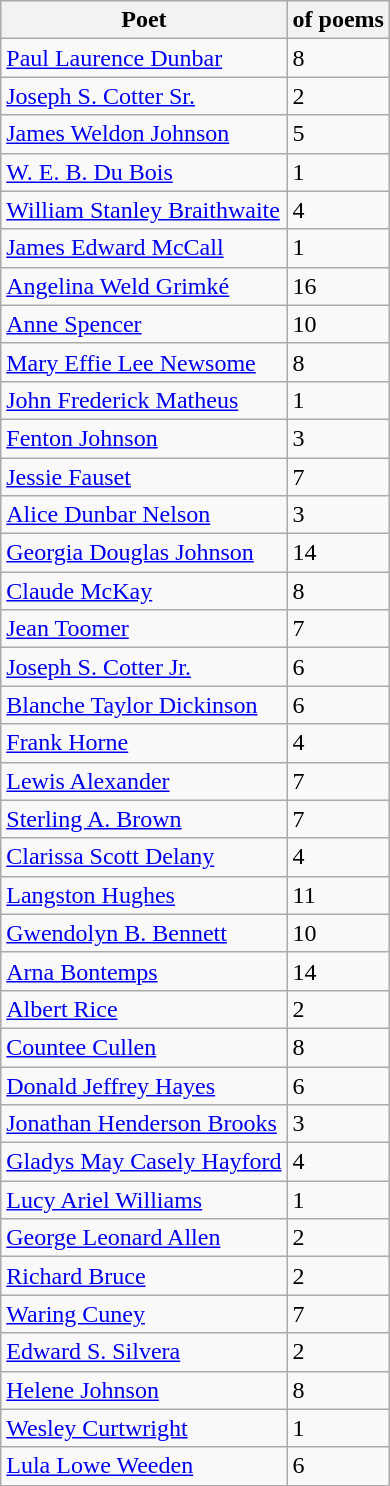<table class="wikitable">
<tr>
<th>Poet</th>
<th> of poems</th>
</tr>
<tr>
<td><a href='#'>Paul Laurence Dunbar</a></td>
<td>8</td>
</tr>
<tr>
<td><a href='#'>Joseph S. Cotter Sr.</a></td>
<td>2</td>
</tr>
<tr>
<td><a href='#'>James Weldon Johnson</a></td>
<td>5</td>
</tr>
<tr>
<td><a href='#'>W. E. B. Du Bois</a></td>
<td>1</td>
</tr>
<tr>
<td><a href='#'>William Stanley Braithwaite</a></td>
<td>4</td>
</tr>
<tr>
<td><a href='#'>James Edward McCall</a></td>
<td>1</td>
</tr>
<tr>
<td><a href='#'>Angelina Weld Grimké</a></td>
<td>16</td>
</tr>
<tr>
<td><a href='#'>Anne Spencer</a></td>
<td>10</td>
</tr>
<tr>
<td><a href='#'>Mary Effie Lee Newsome</a></td>
<td>8</td>
</tr>
<tr>
<td><a href='#'>John Frederick Matheus</a></td>
<td>1</td>
</tr>
<tr>
<td><a href='#'>Fenton Johnson</a></td>
<td>3</td>
</tr>
<tr>
<td><a href='#'>Jessie Fauset</a></td>
<td>7</td>
</tr>
<tr>
<td><a href='#'>Alice Dunbar Nelson</a></td>
<td>3</td>
</tr>
<tr>
<td><a href='#'>Georgia Douglas Johnson</a></td>
<td>14</td>
</tr>
<tr>
<td><a href='#'>Claude McKay</a></td>
<td>8</td>
</tr>
<tr>
<td><a href='#'>Jean Toomer</a></td>
<td>7</td>
</tr>
<tr>
<td><a href='#'>Joseph S. Cotter Jr.</a></td>
<td>6</td>
</tr>
<tr>
<td><a href='#'>Blanche Taylor Dickinson</a></td>
<td>6</td>
</tr>
<tr>
<td><a href='#'>Frank Horne</a></td>
<td>4</td>
</tr>
<tr>
<td><a href='#'>Lewis Alexander</a></td>
<td>7</td>
</tr>
<tr>
<td><a href='#'>Sterling A. Brown</a></td>
<td>7</td>
</tr>
<tr>
<td><a href='#'>Clarissa Scott Delany</a></td>
<td>4</td>
</tr>
<tr>
<td><a href='#'>Langston Hughes</a></td>
<td>11</td>
</tr>
<tr>
<td><a href='#'>Gwendolyn B. Bennett</a></td>
<td>10</td>
</tr>
<tr>
<td><a href='#'>Arna Bontemps</a></td>
<td>14</td>
</tr>
<tr>
<td><a href='#'>Albert Rice</a></td>
<td>2</td>
</tr>
<tr>
<td><a href='#'>Countee Cullen</a></td>
<td>8</td>
</tr>
<tr>
<td><a href='#'>Donald Jeffrey Hayes</a></td>
<td>6</td>
</tr>
<tr>
<td><a href='#'>Jonathan Henderson Brooks</a></td>
<td>3</td>
</tr>
<tr>
<td><a href='#'>Gladys May Casely Hayford</a></td>
<td>4</td>
</tr>
<tr>
<td><a href='#'>Lucy Ariel Williams</a></td>
<td>1</td>
</tr>
<tr>
<td><a href='#'>George Leonard Allen</a></td>
<td>2</td>
</tr>
<tr>
<td><a href='#'>Richard Bruce</a></td>
<td>2</td>
</tr>
<tr>
<td><a href='#'>Waring Cuney</a></td>
<td>7</td>
</tr>
<tr>
<td><a href='#'>Edward S. Silvera</a></td>
<td>2</td>
</tr>
<tr>
<td><a href='#'>Helene Johnson</a></td>
<td>8</td>
</tr>
<tr>
<td><a href='#'>Wesley Curtwright</a></td>
<td>1</td>
</tr>
<tr>
<td><a href='#'>Lula Lowe Weeden</a></td>
<td>6</td>
</tr>
</table>
